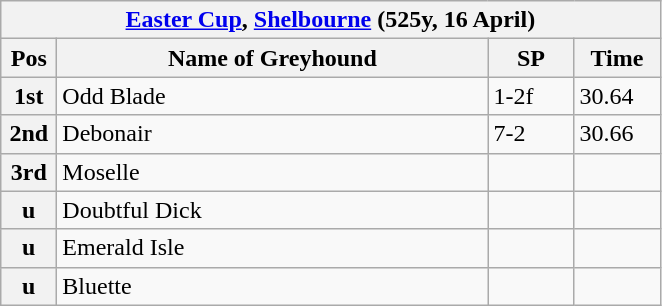<table class="wikitable">
<tr>
<th colspan="6"><a href='#'>Easter Cup</a>, <a href='#'>Shelbourne</a> (525y, 16 April)</th>
</tr>
<tr>
<th width=30>Pos</th>
<th width=280>Name of Greyhound</th>
<th width=50>SP</th>
<th width=50>Time</th>
</tr>
<tr>
<th>1st</th>
<td>Odd Blade</td>
<td>1-2f</td>
<td>30.64</td>
</tr>
<tr>
<th>2nd</th>
<td>Debonair</td>
<td>7-2</td>
<td>30.66</td>
</tr>
<tr>
<th>3rd</th>
<td>Moselle</td>
<td></td>
<td></td>
</tr>
<tr>
<th>u</th>
<td>Doubtful Dick</td>
<td></td>
<td></td>
</tr>
<tr>
<th>u</th>
<td>Emerald Isle</td>
<td></td>
<td></td>
</tr>
<tr>
<th>u</th>
<td>Bluette</td>
<td></td>
<td></td>
</tr>
</table>
